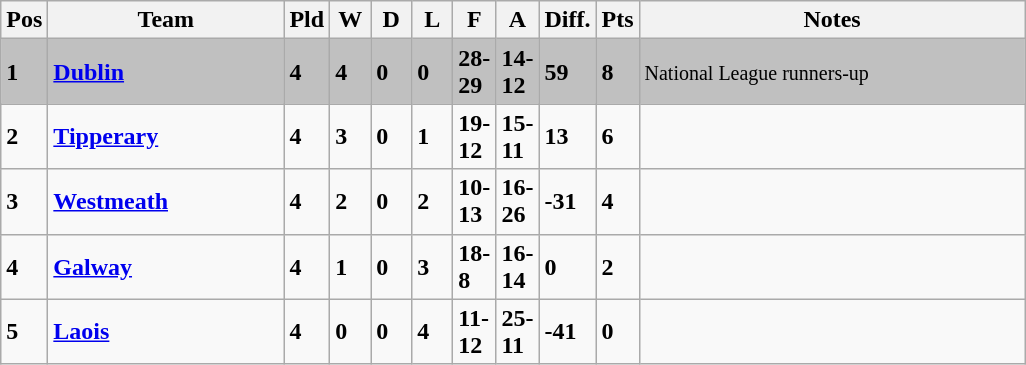<table class="wikitable" style="text-align: centre;">
<tr>
<th width=20>Pos</th>
<th width=150>Team</th>
<th width=20>Pld</th>
<th width=20>W</th>
<th width=20>D</th>
<th width=20>L</th>
<th width=20>F</th>
<th width=20>A</th>
<th width=20>Diff.</th>
<th width=20>Pts</th>
<th width=250>Notes</th>
</tr>
<tr style="background:silver;">
<td><strong>1</strong></td>
<td align=left><strong> <a href='#'>Dublin</a> </strong></td>
<td><strong>4</strong></td>
<td><strong>4</strong></td>
<td><strong>0</strong></td>
<td><strong>0</strong></td>
<td><strong>28-29</strong></td>
<td><strong>14-12</strong></td>
<td><strong>59</strong></td>
<td><strong>8</strong></td>
<td><small>National League runners-up</small></td>
</tr>
<tr style>
<td><strong>2</strong></td>
<td align=left><strong> <a href='#'>Tipperary</a> </strong></td>
<td><strong>4</strong></td>
<td><strong>3</strong></td>
<td><strong>0</strong></td>
<td><strong>1</strong></td>
<td><strong>19-12</strong></td>
<td><strong>15-11</strong></td>
<td><strong>13</strong></td>
<td><strong>6</strong></td>
<td></td>
</tr>
<tr style>
<td><strong>3</strong></td>
<td align=left><strong> <a href='#'>Westmeath</a> </strong></td>
<td><strong>4</strong></td>
<td><strong>2</strong></td>
<td><strong>0</strong></td>
<td><strong>2</strong></td>
<td><strong>10-13</strong></td>
<td><strong>16-26</strong></td>
<td><strong>-31</strong></td>
<td><strong>4</strong></td>
<td></td>
</tr>
<tr style>
<td><strong>4</strong></td>
<td align=left><strong> <a href='#'>Galway</a> </strong></td>
<td><strong>4</strong></td>
<td><strong>1</strong></td>
<td><strong>0</strong></td>
<td><strong>3</strong></td>
<td><strong>18-8</strong></td>
<td><strong>16-14</strong></td>
<td><strong>0</strong></td>
<td><strong>2</strong></td>
<td></td>
</tr>
<tr style>
<td><strong>5</strong></td>
<td align=left><strong> <a href='#'>Laois</a> </strong></td>
<td><strong>4</strong></td>
<td><strong>0</strong></td>
<td><strong>0</strong></td>
<td><strong>4</strong></td>
<td><strong>11-12</strong></td>
<td><strong>25-11</strong></td>
<td><strong>-41</strong></td>
<td><strong>0</strong></td>
<td></td>
</tr>
</table>
